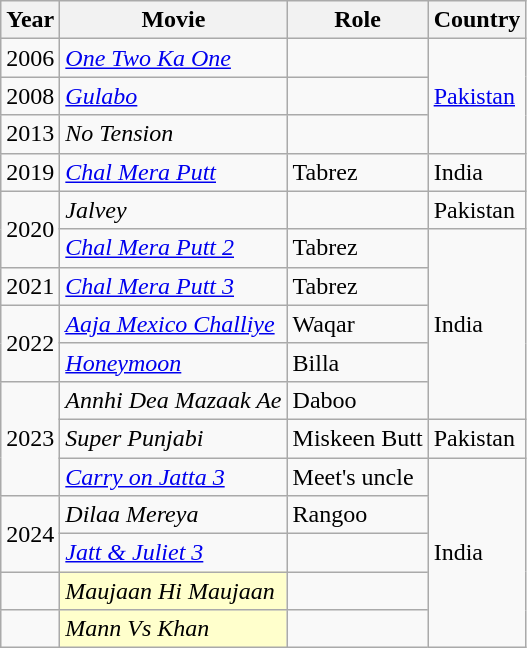<table class="wikitable sortable">
<tr>
<th>Year</th>
<th>Movie</th>
<th>Role</th>
<th>Country</th>
</tr>
<tr>
<td>2006</td>
<td><em><a href='#'>One Two Ka One</a></em></td>
<td></td>
<td rowspan="3"><a href='#'>Pakistan</a></td>
</tr>
<tr>
<td>2008</td>
<td><em><a href='#'>Gulabo</a></em></td>
<td></td>
</tr>
<tr>
<td>2013</td>
<td><em>No Tension</em></td>
<td></td>
</tr>
<tr>
<td>2019</td>
<td><em><a href='#'>Chal Mera Putt</a></em></td>
<td>Tabrez</td>
<td>India</td>
</tr>
<tr>
<td rowspan="2">2020</td>
<td><em>Jalvey</em></td>
<td></td>
<td>Pakistan</td>
</tr>
<tr>
<td><em><a href='#'>Chal Mera Putt 2</a></em></td>
<td>Tabrez</td>
<td rowspan="5">India</td>
</tr>
<tr>
<td>2021</td>
<td><em><a href='#'>Chal Mera Putt 3</a></em></td>
<td>Tabrez</td>
</tr>
<tr>
<td rowspan="2">2022</td>
<td><em><a href='#'>Aaja Mexico Challiye</a></em></td>
<td>Waqar</td>
</tr>
<tr>
<td><em><a href='#'>Honeymoon</a></em></td>
<td>Billa</td>
</tr>
<tr>
<td rowspan="3">2023</td>
<td><em>Annhi Dea Mazaak Ae</em></td>
<td>Daboo</td>
</tr>
<tr>
<td><em>Super Punjabi</em></td>
<td>Miskeen Butt</td>
<td>Pakistan</td>
</tr>
<tr>
<td><em><a href='#'>Carry on Jatta 3</a></em></td>
<td>Meet's uncle</td>
<td rowspan="5">India</td>
</tr>
<tr>
<td rowspan="2">2024</td>
<td><em>Dilaa Mereya</em></td>
<td>Rangoo</td>
</tr>
<tr>
<td><em><a href='#'>Jatt & Juliet 3</a></em></td>
<td></td>
</tr>
<tr>
<td></td>
<td style="background:#FFFFCC;"><em>Maujaan Hi Maujaan</em></td>
<td></td>
</tr>
<tr>
<td></td>
<td style="background:#FFFFCC;"><em>Mann Vs Khan</em></td>
<td></td>
</tr>
</table>
